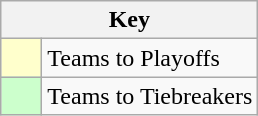<table class="wikitable" style="text-align: center;">
<tr>
<th colspan=2>Key</th>
</tr>
<tr>
<td style="background:#ffffcc; width:20px;"></td>
<td align=left>Teams to Playoffs</td>
</tr>
<tr>
<td style="background:#ccffcc; width:20px;"></td>
<td align=left>Teams to Tiebreakers</td>
</tr>
</table>
